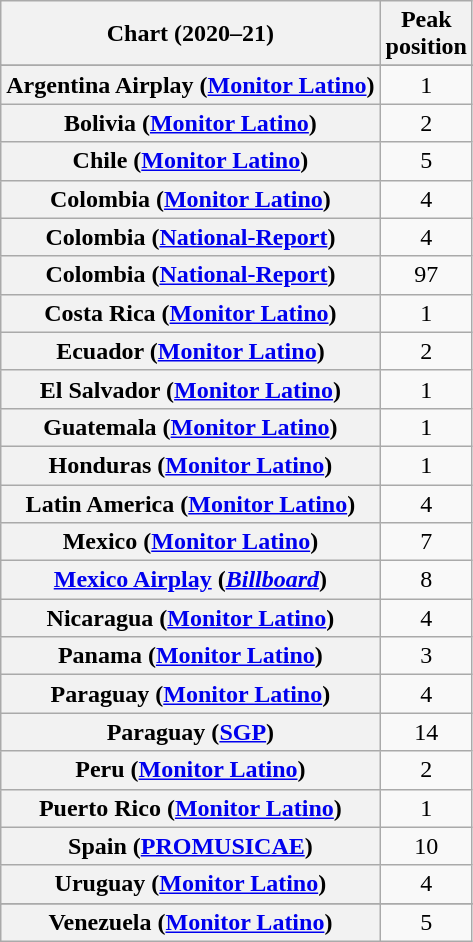<table class="wikitable sortable plainrowheaders" style="text-align:center">
<tr>
<th scope="col">Chart (2020–21)</th>
<th scope="col">Peak<br> position</th>
</tr>
<tr>
</tr>
<tr>
<th scope="row">Argentina Airplay (<a href='#'>Monitor Latino</a>)</th>
<td>1</td>
</tr>
<tr>
<th scope="row">Bolivia (<a href='#'>Monitor Latino</a>)</th>
<td>2</td>
</tr>
<tr>
<th scope="row">Chile (<a href='#'>Monitor Latino</a>)</th>
<td>5</td>
</tr>
<tr>
<th scope="row">Colombia (<a href='#'>Monitor Latino</a>)</th>
<td>4</td>
</tr>
<tr>
<th scope="row">Colombia (<a href='#'>National-Report</a>)</th>
<td>4</td>
</tr>
<tr>
<th scope="row">Colombia (<a href='#'>National-Report</a>)<br></th>
<td>97</td>
</tr>
<tr>
<th scope="row">Costa Rica (<a href='#'>Monitor Latino</a>)</th>
<td>1</td>
</tr>
<tr>
<th scope="row">Ecuador (<a href='#'>Monitor Latino</a>)</th>
<td>2</td>
</tr>
<tr>
<th scope="row">El Salvador (<a href='#'>Monitor Latino</a>)</th>
<td>1</td>
</tr>
<tr>
<th scope="row">Guatemala (<a href='#'>Monitor Latino</a>)</th>
<td>1</td>
</tr>
<tr>
<th scope="row">Honduras (<a href='#'>Monitor Latino</a>)</th>
<td>1</td>
</tr>
<tr>
<th scope="row">Latin America (<a href='#'>Monitor Latino</a>)</th>
<td>4</td>
</tr>
<tr>
<th scope="row">Mexico (<a href='#'>Monitor Latino</a>)</th>
<td>7</td>
</tr>
<tr>
<th scope="row"><a href='#'>Mexico Airplay</a> (<em><a href='#'>Billboard</a></em>)</th>
<td>8</td>
</tr>
<tr>
<th scope="row">Nicaragua (<a href='#'>Monitor Latino</a>)</th>
<td>4</td>
</tr>
<tr>
<th scope="row">Panama (<a href='#'>Monitor Latino</a>)</th>
<td>3</td>
</tr>
<tr>
<th scope="row">Paraguay (<a href='#'>Monitor Latino</a>)</th>
<td>4</td>
</tr>
<tr>
<th scope="row">Paraguay (<a href='#'>SGP</a>)</th>
<td>14</td>
</tr>
<tr>
<th scope="row">Peru (<a href='#'>Monitor Latino</a>)</th>
<td>2</td>
</tr>
<tr>
<th scope="row">Puerto Rico (<a href='#'>Monitor Latino</a>)</th>
<td>1</td>
</tr>
<tr>
<th scope="row">Spain (<a href='#'>PROMUSICAE</a>)</th>
<td>10</td>
</tr>
<tr>
<th scope="row">Uruguay (<a href='#'>Monitor Latino</a>)</th>
<td>4</td>
</tr>
<tr>
</tr>
<tr>
</tr>
<tr>
</tr>
<tr>
</tr>
<tr>
<th scope="row">Venezuela (<a href='#'>Monitor Latino</a>)</th>
<td>5</td>
</tr>
</table>
